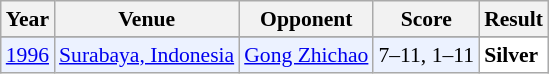<table class="sortable wikitable" style="font-size: 90%;">
<tr>
<th>Year</th>
<th>Venue</th>
<th>Opponent</th>
<th>Score</th>
<th>Result</th>
</tr>
<tr>
</tr>
<tr style="background:#ECF2FF">
<td align="center"><a href='#'>1996</a></td>
<td align="left"><a href='#'>Surabaya, Indonesia</a></td>
<td align="left"> <a href='#'>Gong Zhichao</a></td>
<td align="left">7–11, 1–11</td>
<td style="text-align:left; background:white"> <strong>Silver</strong></td>
</tr>
</table>
